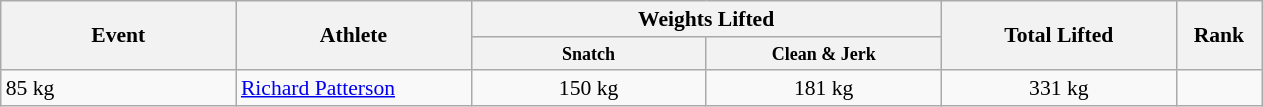<table class="wikitable" style="font-size:90%">
<tr>
<th rowspan="2" width=150>Event</th>
<th rowspan="2" width=150>Athlete</th>
<th colspan="2" width=300>Weights Lifted</th>
<th rowspan="2" width=150>Total Lifted</th>
<th rowspan="2" width=50>Rank</th>
</tr>
<tr>
<th style="line-height:1em" width=150><small>Snatch</small></th>
<th style="line-height:1em" width=150><small>Clean & Jerk</small></th>
</tr>
<tr>
<td>85 kg</td>
<td><a href='#'>Richard Patterson</a></td>
<td align="center">150 kg</td>
<td align="center">181 kg</td>
<td align="center">331 kg</td>
<td align="center"></td>
</tr>
</table>
